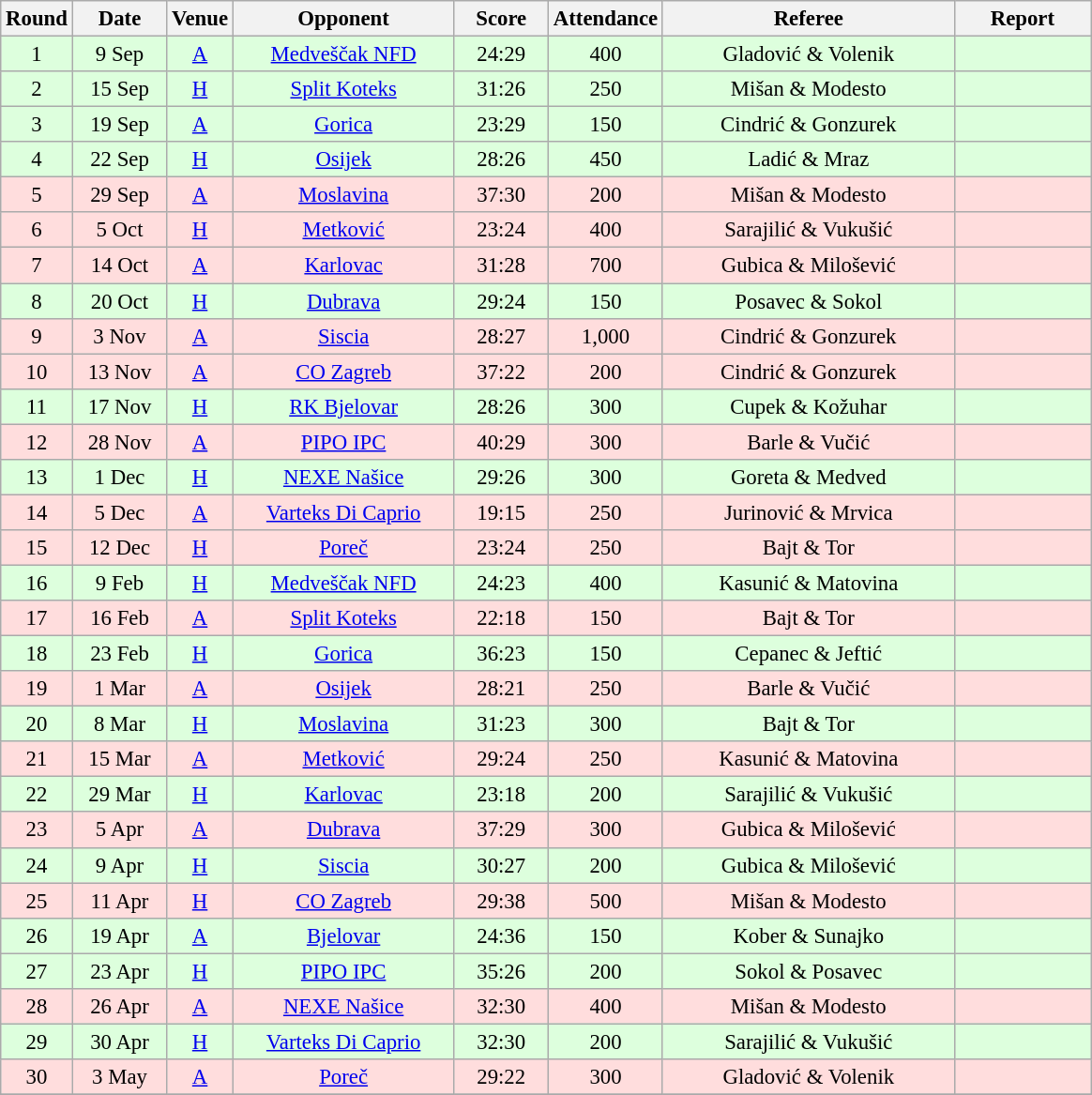<table class="wikitable sortable" style="text-align: center; font-size:95%;">
<tr>
<th width="30">Round</th>
<th width="60">Date</th>
<th width="20">Venue</th>
<th width="150">Opponent</th>
<th width="60">Score</th>
<th width="40">Attendance</th>
<th width="200">Referee</th>
<th width="90" class="unsortable">Report</th>
</tr>
<tr bgcolor="#ddffdd">
<td>1</td>
<td>9 Sep</td>
<td><a href='#'>A</a></td>
<td><a href='#'>Medveščak NFD</a></td>
<td>24:29</td>
<td>400</td>
<td>Gladović & Volenik</td>
<td></td>
</tr>
<tr bgcolor="#ddffdd">
<td>2</td>
<td>15 Sep</td>
<td><a href='#'>H</a></td>
<td><a href='#'>Split Koteks</a></td>
<td>31:26</td>
<td>250</td>
<td>Mišan & Modesto</td>
<td></td>
</tr>
<tr bgcolor="#ddffdd">
<td>3</td>
<td>19 Sep</td>
<td><a href='#'>A</a></td>
<td><a href='#'>Gorica</a></td>
<td>23:29</td>
<td>150</td>
<td>Cindrić & Gonzurek</td>
<td></td>
</tr>
<tr bgcolor="#ddffdd">
<td>4</td>
<td>22 Sep</td>
<td><a href='#'>H</a></td>
<td><a href='#'>Osijek</a></td>
<td>28:26</td>
<td>450</td>
<td>Ladić & Mraz</td>
<td></td>
</tr>
<tr bgcolor="#ffdddd">
<td>5</td>
<td>29 Sep</td>
<td><a href='#'>A</a></td>
<td><a href='#'>Moslavina</a></td>
<td>37:30</td>
<td>200</td>
<td>Mišan & Modesto</td>
<td></td>
</tr>
<tr bgcolor="#ffdddd">
<td>6</td>
<td>5 Oct</td>
<td><a href='#'>H</a></td>
<td><a href='#'>Metković</a></td>
<td>23:24</td>
<td>400</td>
<td>Sarajilić & Vukušić</td>
<td></td>
</tr>
<tr bgcolor="#ffdddd">
<td>7</td>
<td>14 Oct</td>
<td><a href='#'>A</a></td>
<td><a href='#'>Karlovac</a></td>
<td>31:28</td>
<td>700</td>
<td>Gubica & Milošević</td>
<td></td>
</tr>
<tr bgcolor="#ddffdd">
<td>8</td>
<td>20 Oct</td>
<td><a href='#'>H</a></td>
<td><a href='#'>Dubrava</a></td>
<td>29:24</td>
<td>150</td>
<td>Posavec & Sokol</td>
<td></td>
</tr>
<tr bgcolor="#ffdddd">
<td>9</td>
<td>3 Nov</td>
<td><a href='#'>A</a></td>
<td><a href='#'>Siscia</a></td>
<td>28:27</td>
<td>1,000</td>
<td>Cindrić & Gonzurek</td>
<td></td>
</tr>
<tr bgcolor="#ffdddd">
<td>10</td>
<td>13 Nov</td>
<td><a href='#'>A</a></td>
<td><a href='#'>CO Zagreb</a></td>
<td>37:22</td>
<td>200</td>
<td>Cindrić & Gonzurek</td>
<td></td>
</tr>
<tr bgcolor="#ddffdd">
<td>11</td>
<td>17 Nov</td>
<td><a href='#'>H</a></td>
<td><a href='#'>RK Bjelovar</a></td>
<td>28:26</td>
<td>300</td>
<td>Cupek & Kožuhar</td>
<td></td>
</tr>
<tr bgcolor="#ffdddd">
<td>12</td>
<td>28 Nov</td>
<td><a href='#'>A</a></td>
<td><a href='#'>PIPO IPC</a></td>
<td>40:29</td>
<td>300</td>
<td>Barle & Vučić</td>
<td></td>
</tr>
<tr bgcolor="#ddffdd">
<td>13</td>
<td>1 Dec</td>
<td><a href='#'>H</a></td>
<td><a href='#'>NEXE Našice</a></td>
<td>29:26</td>
<td>300</td>
<td>Goreta & Medved</td>
<td></td>
</tr>
<tr bgcolor="#ffdddd">
<td>14</td>
<td>5 Dec</td>
<td><a href='#'>A</a></td>
<td><a href='#'>Varteks Di Caprio</a></td>
<td>19:15</td>
<td>250</td>
<td>Jurinović & Mrvica</td>
<td></td>
</tr>
<tr bgcolor="#ffdddd">
<td>15</td>
<td>12 Dec</td>
<td><a href='#'>H</a></td>
<td><a href='#'>Poreč</a></td>
<td>23:24</td>
<td>250</td>
<td>Bajt & Tor</td>
<td></td>
</tr>
<tr bgcolor="#ddffdd">
<td>16</td>
<td>9 Feb</td>
<td><a href='#'>H</a></td>
<td><a href='#'>Medveščak NFD</a></td>
<td>24:23</td>
<td>400</td>
<td>Kasunić & Matovina</td>
<td></td>
</tr>
<tr bgcolor="#ffdddd">
<td>17</td>
<td>16 Feb</td>
<td><a href='#'>A</a></td>
<td><a href='#'>Split Koteks</a></td>
<td>22:18</td>
<td>150</td>
<td>Bajt & Tor</td>
<td></td>
</tr>
<tr bgcolor="#ddffdd">
<td>18</td>
<td>23 Feb</td>
<td><a href='#'>H</a></td>
<td><a href='#'>Gorica</a></td>
<td>36:23</td>
<td>150</td>
<td>Cepanec & Jeftić</td>
<td></td>
</tr>
<tr bgcolor="#ffdddd">
<td>19</td>
<td>1 Mar</td>
<td><a href='#'>A</a></td>
<td><a href='#'>Osijek</a></td>
<td>28:21</td>
<td>250</td>
<td>Barle & Vučić</td>
<td></td>
</tr>
<tr bgcolor="#ddffdd">
<td>20</td>
<td>8 Mar</td>
<td><a href='#'>H</a></td>
<td><a href='#'>Moslavina</a></td>
<td>31:23</td>
<td>300</td>
<td>Bajt & Tor</td>
<td></td>
</tr>
<tr bgcolor="#ffdddd">
<td>21</td>
<td>15 Mar</td>
<td><a href='#'>A</a></td>
<td><a href='#'>Metković</a></td>
<td>29:24</td>
<td>250</td>
<td>Kasunić & Matovina</td>
<td></td>
</tr>
<tr bgcolor="#ddffdd">
<td>22</td>
<td>29 Mar</td>
<td><a href='#'>H</a></td>
<td><a href='#'>Karlovac</a></td>
<td>23:18</td>
<td>200</td>
<td>Sarajilić & Vukušić</td>
<td></td>
</tr>
<tr bgcolor="#ffdddd">
<td>23</td>
<td>5 Apr</td>
<td><a href='#'>A</a></td>
<td><a href='#'>Dubrava</a></td>
<td>37:29</td>
<td>300</td>
<td>Gubica & Milošević</td>
<td></td>
</tr>
<tr bgcolor="#ddffdd">
<td>24</td>
<td>9 Apr</td>
<td><a href='#'>H</a></td>
<td><a href='#'>Siscia</a></td>
<td>30:27</td>
<td>200</td>
<td>Gubica & Milošević</td>
<td></td>
</tr>
<tr bgcolor="#ffdddd">
<td>25</td>
<td>11 Apr</td>
<td><a href='#'>H</a></td>
<td><a href='#'>CO Zagreb</a></td>
<td>29:38</td>
<td>500</td>
<td>Mišan & Modesto</td>
<td></td>
</tr>
<tr bgcolor="#ddffdd">
<td>26</td>
<td>19 Apr</td>
<td><a href='#'>A</a></td>
<td><a href='#'>Bjelovar</a></td>
<td>24:36</td>
<td>150</td>
<td>Kober & Sunajko</td>
<td></td>
</tr>
<tr bgcolor="#ddffdd">
<td>27</td>
<td>23 Apr</td>
<td><a href='#'>H</a></td>
<td><a href='#'>PIPO IPC</a></td>
<td>35:26</td>
<td>200</td>
<td>Sokol & Posavec</td>
<td></td>
</tr>
<tr bgcolor="#ffdddd">
<td>28</td>
<td>26 Apr</td>
<td><a href='#'>A</a></td>
<td><a href='#'>NEXE Našice</a></td>
<td>32:30</td>
<td>400</td>
<td>Mišan & Modesto</td>
<td></td>
</tr>
<tr bgcolor="#ddffdd">
<td>29</td>
<td>30 Apr</td>
<td><a href='#'>H</a></td>
<td><a href='#'>Varteks Di Caprio</a></td>
<td>32:30</td>
<td>200</td>
<td>Sarajilić & Vukušić</td>
<td></td>
</tr>
<tr bgcolor="#ffdddd">
<td>30</td>
<td>3 May</td>
<td><a href='#'>A</a></td>
<td><a href='#'>Poreč</a></td>
<td>29:22</td>
<td>300</td>
<td>Gladović & Volenik</td>
<td></td>
</tr>
<tr bgcolor="#ddffdd">
</tr>
</table>
